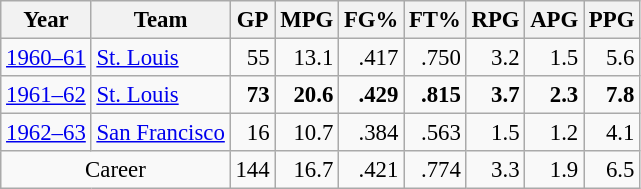<table class="wikitable sortable" style="font-size:95%; text-align:right;">
<tr>
<th>Year</th>
<th>Team</th>
<th>GP</th>
<th>MPG</th>
<th>FG%</th>
<th>FT%</th>
<th>RPG</th>
<th>APG</th>
<th>PPG</th>
</tr>
<tr>
<td style="text-align:left;"><a href='#'>1960–61</a></td>
<td style="text-align:left;"><a href='#'>St. Louis</a></td>
<td>55</td>
<td>13.1</td>
<td>.417</td>
<td>.750</td>
<td>3.2</td>
<td>1.5</td>
<td>5.6</td>
</tr>
<tr>
<td style="text-align:left;"><a href='#'>1961–62</a></td>
<td style="text-align:left;"><a href='#'>St. Louis</a></td>
<td><strong>73</strong></td>
<td><strong>20.6</strong></td>
<td><strong>.429</strong></td>
<td><strong>.815</strong></td>
<td><strong>3.7</strong></td>
<td><strong>2.3</strong></td>
<td><strong>7.8</strong></td>
</tr>
<tr>
<td style="text-align:left;"><a href='#'>1962–63</a></td>
<td style="text-align:left;"><a href='#'>San Francisco</a></td>
<td>16</td>
<td>10.7</td>
<td>.384</td>
<td>.563</td>
<td>1.5</td>
<td>1.2</td>
<td>4.1</td>
</tr>
<tr class="sortbottom">
<td style="text-align:center;" colspan="2">Career</td>
<td>144</td>
<td>16.7</td>
<td>.421</td>
<td>.774</td>
<td>3.3</td>
<td>1.9</td>
<td>6.5</td>
</tr>
</table>
